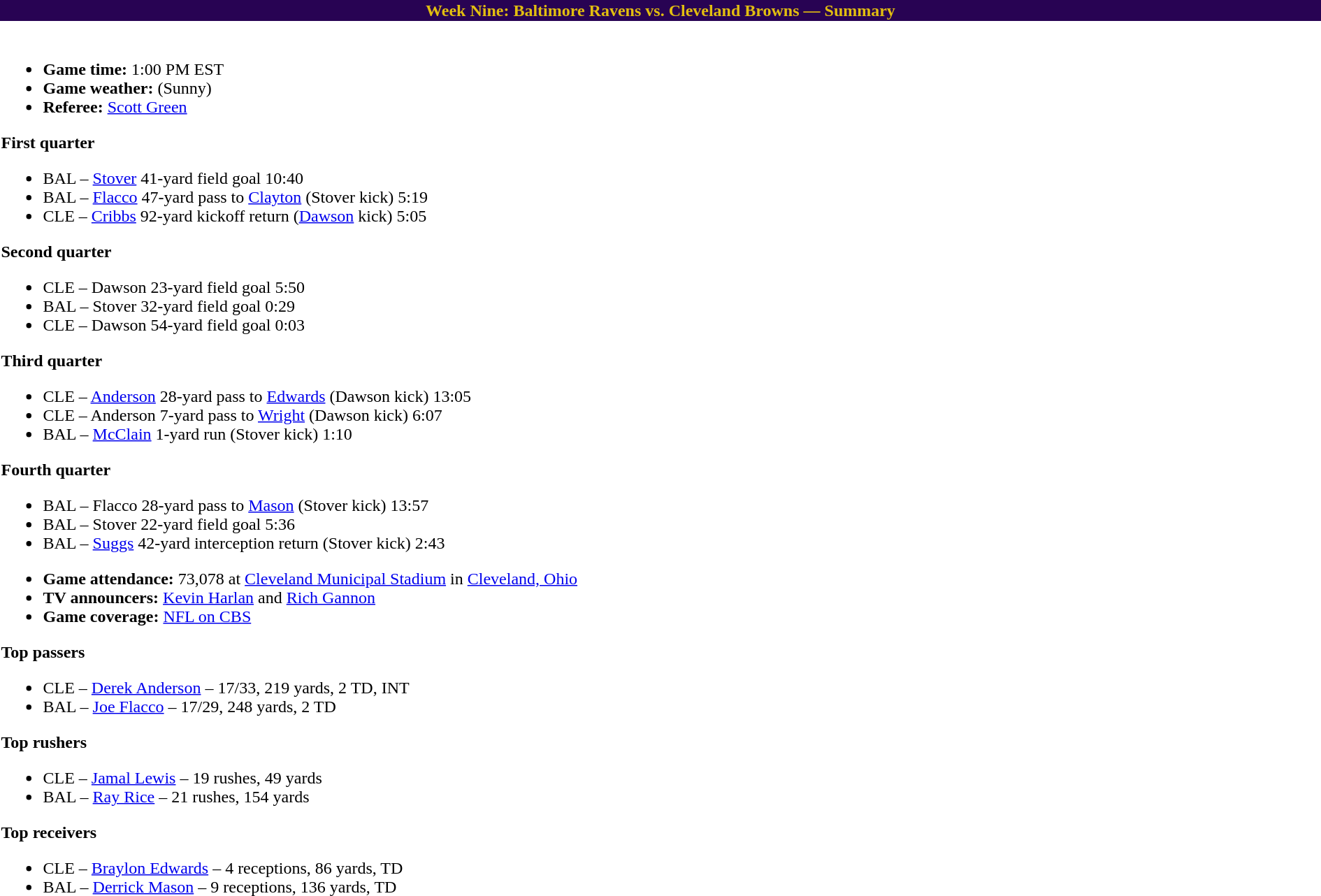<table class="toccolours collapsible collapsed" width=100% align="center">
<tr>
<th style="color:#E2BE10;background:#280353">Week Nine: Baltimore Ravens vs. Cleveland Browns — Summary</th>
</tr>
<tr>
<td><br>
<ul><li><strong>Game time:</strong> 1:00 PM EST</li><li><strong>Game weather:</strong>  (Sunny)</li><li><strong>Referee:</strong> <a href='#'>Scott Green</a></li></ul><strong>First quarter</strong><ul><li>BAL – <a href='#'>Stover</a> 41-yard field goal 10:40</li><li>BAL – <a href='#'>Flacco</a> 47-yard pass to <a href='#'>Clayton</a> (Stover kick) 5:19</li><li>CLE – <a href='#'>Cribbs</a> 92-yard kickoff return (<a href='#'>Dawson</a> kick) 5:05</li></ul><strong>Second quarter</strong><ul><li>CLE – Dawson 23-yard field goal 5:50</li><li>BAL – Stover 32-yard field goal 0:29</li><li>CLE – Dawson 54-yard field goal 0:03</li></ul><strong>Third quarter</strong><ul><li>CLE – <a href='#'>Anderson</a> 28-yard pass to <a href='#'>Edwards</a> (Dawson kick) 13:05</li><li>CLE – Anderson 7-yard pass to <a href='#'>Wright</a> (Dawson kick) 6:07</li><li>BAL – <a href='#'>McClain</a> 1-yard run (Stover kick) 1:10</li></ul><strong>Fourth quarter</strong><ul><li>BAL – Flacco 28-yard pass to <a href='#'>Mason</a> (Stover kick) 13:57</li><li>BAL – Stover 22-yard field goal 5:36</li><li>BAL – <a href='#'>Suggs</a> 42-yard interception return (Stover kick) 2:43</li></ul><ul><li><strong>Game attendance:</strong> 73,078 at <a href='#'>Cleveland Municipal Stadium</a> in <a href='#'>Cleveland, Ohio</a></li><li><strong>TV announcers:</strong> <a href='#'>Kevin Harlan</a> and <a href='#'>Rich Gannon</a></li><li><strong>Game coverage:</strong> <a href='#'>NFL on CBS</a></li></ul><strong>Top passers</strong><ul><li>CLE – <a href='#'>Derek Anderson</a> – 17/33, 219 yards, 2 TD, INT</li><li>BAL – <a href='#'>Joe Flacco</a> – 17/29, 248 yards, 2 TD</li></ul><strong>Top rushers</strong><ul><li>CLE – <a href='#'>Jamal Lewis</a> – 19 rushes, 49 yards</li><li>BAL – <a href='#'>Ray Rice</a> – 21 rushes, 154 yards</li></ul><strong>Top receivers</strong><ul><li>CLE – <a href='#'>Braylon Edwards</a> – 4 receptions, 86 yards, TD</li><li>BAL – <a href='#'>Derrick Mason</a> – 9 receptions, 136 yards, TD</li></ul></td>
</tr>
</table>
